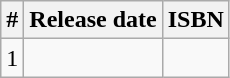<table class="wikitable">
<tr>
<th>#</th>
<th>Release date</th>
<th>ISBN</th>
</tr>
<tr>
<td>1</td>
<td></td>
<td></td>
</tr>
</table>
